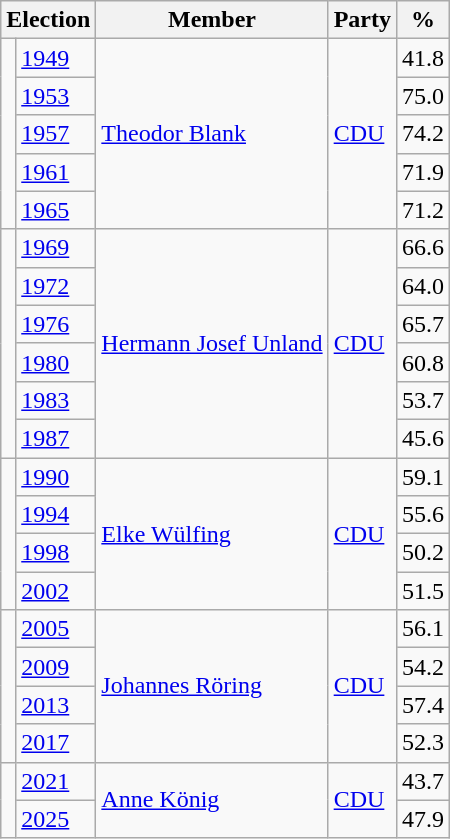<table class=wikitable>
<tr>
<th colspan=2>Election</th>
<th>Member</th>
<th>Party</th>
<th>%</th>
</tr>
<tr>
<td rowspan=5 bgcolor=></td>
<td><a href='#'>1949</a></td>
<td rowspan=5><a href='#'>Theodor Blank</a></td>
<td rowspan=5><a href='#'>CDU</a></td>
<td align=right>41.8</td>
</tr>
<tr>
<td><a href='#'>1953</a></td>
<td align=right>75.0</td>
</tr>
<tr>
<td><a href='#'>1957</a></td>
<td align=right>74.2</td>
</tr>
<tr>
<td><a href='#'>1961</a></td>
<td align=right>71.9</td>
</tr>
<tr>
<td><a href='#'>1965</a></td>
<td align=right>71.2</td>
</tr>
<tr>
<td rowspan=6 bgcolor=></td>
<td><a href='#'>1969</a></td>
<td rowspan=6><a href='#'>Hermann Josef Unland</a></td>
<td rowspan=6><a href='#'>CDU</a></td>
<td align=right>66.6</td>
</tr>
<tr>
<td><a href='#'>1972</a></td>
<td align=right>64.0</td>
</tr>
<tr>
<td><a href='#'>1976</a></td>
<td align=right>65.7</td>
</tr>
<tr>
<td><a href='#'>1980</a></td>
<td align=right>60.8</td>
</tr>
<tr>
<td><a href='#'>1983</a></td>
<td align=right>53.7</td>
</tr>
<tr>
<td><a href='#'>1987</a></td>
<td align=right>45.6</td>
</tr>
<tr>
<td rowspan=4 bgcolor=></td>
<td><a href='#'>1990</a></td>
<td rowspan=4><a href='#'>Elke Wülfing</a></td>
<td rowspan=4><a href='#'>CDU</a></td>
<td align=right>59.1</td>
</tr>
<tr>
<td><a href='#'>1994</a></td>
<td align=right>55.6</td>
</tr>
<tr>
<td><a href='#'>1998</a></td>
<td align=right>50.2</td>
</tr>
<tr>
<td><a href='#'>2002</a></td>
<td align=right>51.5</td>
</tr>
<tr>
<td rowspan=4 bgcolor=></td>
<td><a href='#'>2005</a></td>
<td rowspan=4><a href='#'>Johannes Röring</a></td>
<td rowspan=4><a href='#'>CDU</a></td>
<td align=right>56.1</td>
</tr>
<tr>
<td><a href='#'>2009</a></td>
<td align=right>54.2</td>
</tr>
<tr>
<td><a href='#'>2013</a></td>
<td align=right>57.4</td>
</tr>
<tr>
<td><a href='#'>2017</a></td>
<td align=right>52.3</td>
</tr>
<tr>
<td rowspan=2 bgcolor=></td>
<td><a href='#'>2021</a></td>
<td rowspan=2><a href='#'>Anne König</a></td>
<td rowspan=2><a href='#'>CDU</a></td>
<td align=right>43.7</td>
</tr>
<tr>
<td><a href='#'>2025</a></td>
<td align=right>47.9</td>
</tr>
</table>
